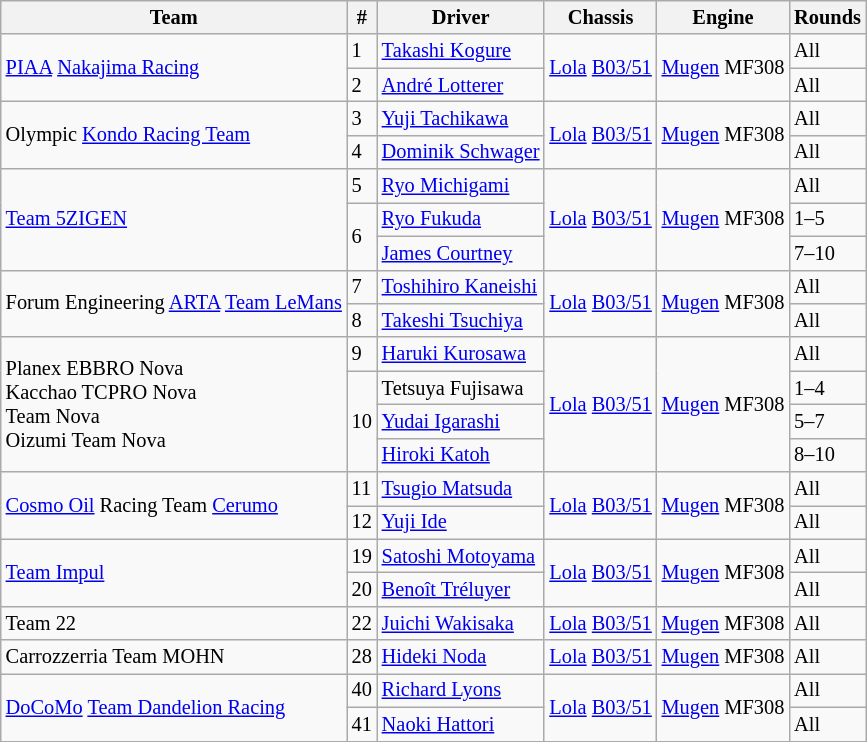<table class="wikitable" style="font-size:85%">
<tr>
<th>Team</th>
<th>#</th>
<th>Driver</th>
<th>Chassis</th>
<th>Engine</th>
<th>Rounds</th>
</tr>
<tr>
<td rowspan="2"><a href='#'>PIAA</a> <a href='#'>Nakajima Racing</a></td>
<td>1</td>
<td> <a href='#'>Takashi Kogure</a></td>
<td rowspan="2"><a href='#'>Lola</a> <a href='#'>B03/51</a></td>
<td rowspan="2"><a href='#'>Mugen</a> MF308</td>
<td>All</td>
</tr>
<tr>
<td>2</td>
<td> <a href='#'>André Lotterer</a></td>
<td>All</td>
</tr>
<tr>
<td rowspan="2">Olympic <a href='#'>Kondo Racing Team</a></td>
<td>3</td>
<td> <a href='#'>Yuji Tachikawa</a></td>
<td rowspan="2"><a href='#'>Lola</a> <a href='#'>B03/51</a></td>
<td rowspan="2"><a href='#'>Mugen</a> MF308</td>
<td>All</td>
</tr>
<tr>
<td>4</td>
<td> <a href='#'>Dominik Schwager</a></td>
<td>All</td>
</tr>
<tr>
<td rowspan="3"><a href='#'>Team 5ZIGEN</a></td>
<td>5</td>
<td> <a href='#'>Ryo Michigami</a></td>
<td rowspan="3"><a href='#'>Lola</a> <a href='#'>B03/51</a></td>
<td rowspan="3"><a href='#'>Mugen</a> MF308</td>
<td>All</td>
</tr>
<tr>
<td rowspan="2">6</td>
<td> <a href='#'>Ryo Fukuda</a></td>
<td>1–5</td>
</tr>
<tr>
<td> <a href='#'>James Courtney</a></td>
<td>7–10</td>
</tr>
<tr>
<td rowspan="2">Forum Engineering <a href='#'>ARTA</a> <a href='#'>Team LeMans</a></td>
<td>7</td>
<td> <a href='#'>Toshihiro Kaneishi</a></td>
<td rowspan="2"><a href='#'>Lola</a> <a href='#'>B03/51</a></td>
<td rowspan="2"><a href='#'>Mugen</a> MF308</td>
<td>All</td>
</tr>
<tr>
<td>8</td>
<td> <a href='#'>Takeshi Tsuchiya</a></td>
<td>All</td>
</tr>
<tr>
<td rowspan="4">Planex EBBRO Nova<br>Kacchao TCPRO Nova<br>Team Nova<br>Oizumi Team Nova</td>
<td>9</td>
<td> <a href='#'>Haruki Kurosawa</a></td>
<td rowspan="4"><a href='#'>Lola</a> <a href='#'>B03/51</a></td>
<td rowspan="4"><a href='#'>Mugen</a> MF308</td>
<td>All</td>
</tr>
<tr>
<td rowspan="3">10</td>
<td> Tetsuya Fujisawa</td>
<td>1–4</td>
</tr>
<tr>
<td> <a href='#'>Yudai Igarashi</a></td>
<td>5–7</td>
</tr>
<tr>
<td> <a href='#'>Hiroki Katoh</a></td>
<td>8–10</td>
</tr>
<tr>
<td rowspan="2"><a href='#'>Cosmo Oil</a> Racing Team <a href='#'>Cerumo</a></td>
<td>11</td>
<td> <a href='#'>Tsugio Matsuda</a></td>
<td rowspan="2"><a href='#'>Lola</a> <a href='#'>B03/51</a></td>
<td rowspan="2"><a href='#'>Mugen</a> MF308</td>
<td>All</td>
</tr>
<tr>
<td>12</td>
<td> <a href='#'>Yuji Ide</a></td>
<td>All</td>
</tr>
<tr>
<td rowspan="2"><a href='#'>Team Impul</a></td>
<td>19</td>
<td> <a href='#'>Satoshi Motoyama</a></td>
<td rowspan="2"><a href='#'>Lola</a> <a href='#'>B03/51</a></td>
<td rowspan="2"><a href='#'>Mugen</a> MF308</td>
<td>All</td>
</tr>
<tr>
<td>20</td>
<td> <a href='#'>Benoît Tréluyer</a></td>
<td>All</td>
</tr>
<tr>
<td>Team 22</td>
<td>22</td>
<td> <a href='#'>Juichi Wakisaka</a></td>
<td><a href='#'>Lola</a> <a href='#'>B03/51</a></td>
<td><a href='#'>Mugen</a> MF308</td>
<td>All</td>
</tr>
<tr>
<td>Carrozzerria Team MOHN</td>
<td>28</td>
<td> <a href='#'>Hideki Noda</a></td>
<td><a href='#'>Lola</a> <a href='#'>B03/51</a></td>
<td><a href='#'>Mugen</a> MF308</td>
<td>All</td>
</tr>
<tr>
<td rowspan="2"><a href='#'>DoCoMo</a> <a href='#'>Team Dandelion Racing</a></td>
<td>40</td>
<td> <a href='#'>Richard Lyons</a></td>
<td rowspan="2"><a href='#'>Lola</a> <a href='#'>B03/51</a></td>
<td rowspan="2"><a href='#'>Mugen</a> MF308</td>
<td>All</td>
</tr>
<tr>
<td>41</td>
<td> <a href='#'>Naoki Hattori</a></td>
<td>All</td>
</tr>
</table>
